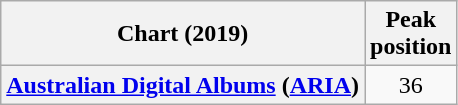<table class="wikitable plainrowheaders" style="text-align:center">
<tr>
<th scope="col">Chart (2019)</th>
<th scope="col">Peak<br>position</th>
</tr>
<tr>
<th scope="row"><a href='#'>Australian Digital Albums</a> (<a href='#'>ARIA</a>)</th>
<td>36</td>
</tr>
</table>
